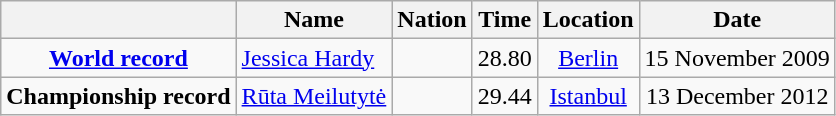<table class=wikitable style=text-align:center>
<tr>
<th></th>
<th>Name</th>
<th>Nation</th>
<th>Time</th>
<th>Location</th>
<th>Date</th>
</tr>
<tr>
<td><strong><a href='#'>World record</a></strong></td>
<td align=left><a href='#'>Jessica Hardy</a></td>
<td align=left></td>
<td align=left>28.80</td>
<td><a href='#'>Berlin</a></td>
<td>15 November 2009</td>
</tr>
<tr>
<td><strong>Championship record</strong></td>
<td align=left><a href='#'>Rūta Meilutytė</a></td>
<td align=left></td>
<td align=left>29.44</td>
<td><a href='#'>Istanbul</a></td>
<td>13 December 2012</td>
</tr>
</table>
